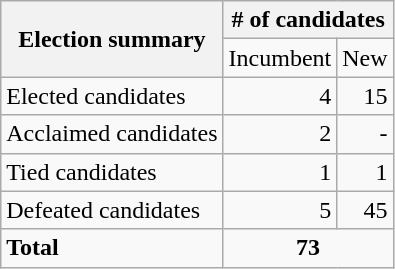<table class=wikitable>
<tr>
<th rowspan="2">Election summary</th>
<th colspan="2"># of candidates</th>
</tr>
<tr>
<td>Incumbent</td>
<td>New</td>
</tr>
<tr>
<td>Elected candidates</td>
<td align="right">4</td>
<td align="right">15</td>
</tr>
<tr>
<td>Acclaimed candidates</td>
<td align="right">2</td>
<td align="right">-</td>
</tr>
<tr>
<td>Tied candidates</td>
<td align="right">1</td>
<td align="right">1</td>
</tr>
<tr>
<td>Defeated candidates</td>
<td align="right">5</td>
<td align="right">45</td>
</tr>
<tr>
<td><strong>Total</strong></td>
<td colspan="2" align="center"><strong>73</strong></td>
</tr>
</table>
